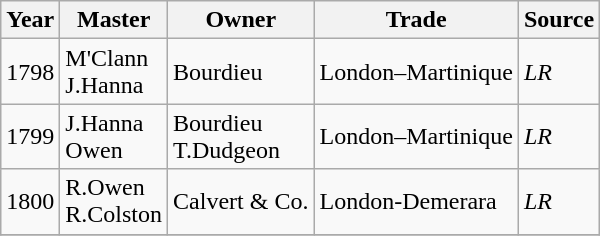<table class=" wikitable">
<tr>
<th>Year</th>
<th>Master</th>
<th>Owner</th>
<th>Trade</th>
<th>Source</th>
</tr>
<tr>
<td>1798</td>
<td>M'Clann<br>J.Hanna</td>
<td>Bourdieu</td>
<td>London–Martinique</td>
<td><em>LR</em></td>
</tr>
<tr>
<td>1799</td>
<td>J.Hanna<br>Owen</td>
<td>Bourdieu<br>T.Dudgeon</td>
<td>London–Martinique</td>
<td><em>LR</em></td>
</tr>
<tr>
<td>1800</td>
<td>R.Owen<br>R.Colston</td>
<td>Calvert & Co.</td>
<td>London-Demerara</td>
<td><em>LR</em></td>
</tr>
<tr>
</tr>
</table>
